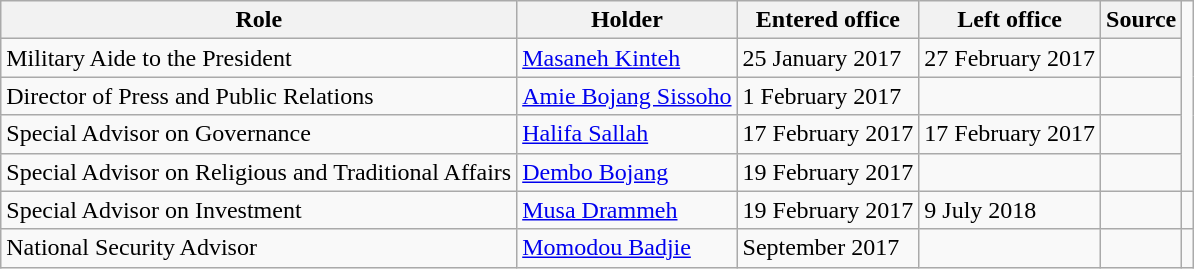<table class="wikitable">
<tr>
<th>Role</th>
<th>Holder</th>
<th>Entered office</th>
<th>Left office</th>
<th>Source</th>
</tr>
<tr>
<td>Military Aide to the President</td>
<td><a href='#'>Masaneh Kinteh</a></td>
<td>25 January 2017</td>
<td>27 February 2017</td>
<td></td>
</tr>
<tr>
<td>Director of Press and Public Relations</td>
<td><a href='#'>Amie Bojang Sissoho</a></td>
<td>1 February 2017</td>
<td></td>
<td></td>
</tr>
<tr>
<td>Special Advisor on Governance</td>
<td><a href='#'>Halifa Sallah</a></td>
<td>17 February 2017</td>
<td>17 February 2017</td>
<td></td>
</tr>
<tr>
<td>Special Advisor on Religious and Traditional Affairs</td>
<td><a href='#'>Dembo Bojang</a></td>
<td>19 February 2017</td>
<td></td>
<td></td>
</tr>
<tr>
<td>Special Advisor on Investment</td>
<td><a href='#'>Musa Drammeh</a></td>
<td>19 February 2017</td>
<td>9 July 2018</td>
<td></td>
<td></td>
</tr>
<tr>
<td>National Security Advisor</td>
<td><a href='#'>Momodou Badjie</a></td>
<td>September 2017</td>
<td></td>
<td></td>
</tr>
</table>
